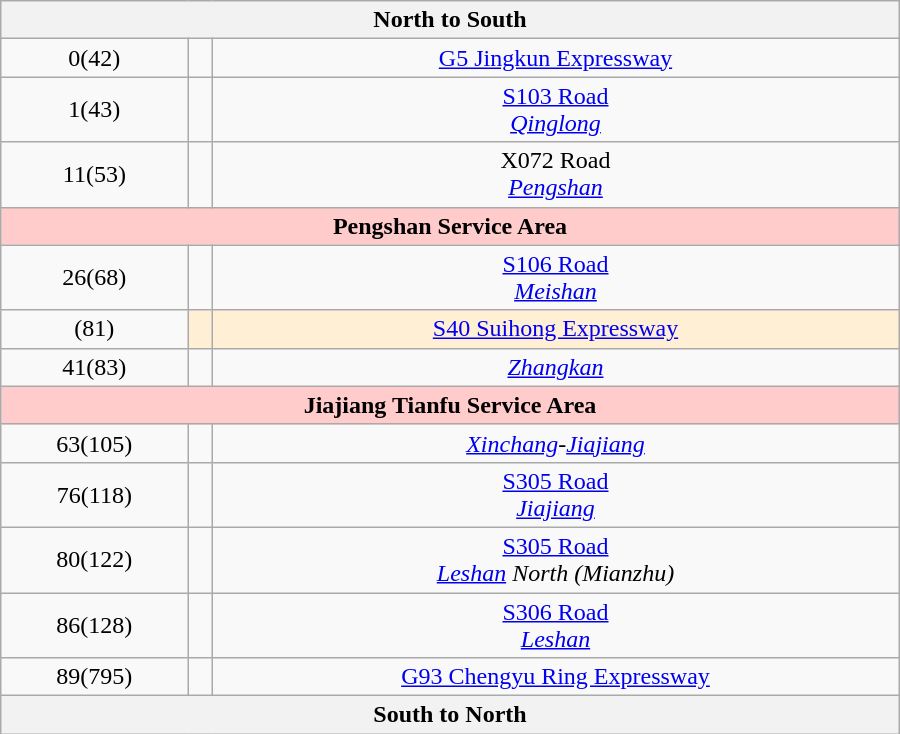<table class="wikitable" style="text-align:center; width:600px;">
<tr>
<th colspan="3"> North to South </th>
</tr>
<tr>
<td>0(42)</td>
<td><br></td>
<td> <a href='#'>G5 Jingkun Expressway</a></td>
</tr>
<tr>
<td>1(43)</td>
<td></td>
<td> <a href='#'>S103 Road</a><br><em><a href='#'>Qinglong</a></em></td>
</tr>
<tr>
<td>11(53)</td>
<td></td>
<td> X072 Road<br><em><a href='#'>Pengshan</a></em></td>
</tr>
<tr style="background:#ffcbcb;">
<td colspan="7"> <strong>Pengshan Service Area</strong></td>
</tr>
<tr>
<td>26(68)</td>
<td></td>
<td> <a href='#'>S106 Road</a><br><em><a href='#'>Meishan</a></em></td>
</tr>
<tr>
<td>(81)</td>
<td style="background:#ffefd5;"><br></td>
<td style="background:#ffefd5;"> <a href='#'>S40 Suihong Expressway</a></td>
</tr>
<tr>
<td>41(83)</td>
<td></td>
<td><em><a href='#'>Zhangkan</a></em></td>
</tr>
<tr style="background:#ffcbcb;">
<td colspan="7"> <strong>Jiajiang Tianfu Service Area</strong></td>
</tr>
<tr>
<td>63(105)</td>
<td></td>
<td><em><a href='#'>Xinchang</a>-<a href='#'>Jiajiang</a></em></td>
</tr>
<tr>
<td>76(118)</td>
<td></td>
<td> <a href='#'>S305 Road</a><br><em><a href='#'>Jiajiang</a></em></td>
</tr>
<tr>
<td>80(122)</td>
<td></td>
<td> <a href='#'>S305 Road</a><br><em><a href='#'>Leshan</a> North (Mianzhu)</em></td>
</tr>
<tr>
<td>86(128)</td>
<td></td>
<td> <a href='#'>S306 Road</a><br><em><a href='#'>Leshan</a></em></td>
</tr>
<tr>
<td>89(795)</td>
<td><br></td>
<td> <a href='#'>G93 Chengyu Ring Expressway</a></td>
</tr>
<tr>
<th colspan="3"> South to North </th>
</tr>
</table>
